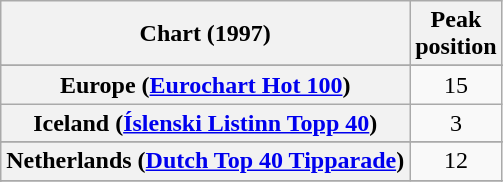<table class="wikitable sortable plainrowheaders" style="text-align:center">
<tr>
<th>Chart (1997)</th>
<th>Peak<br>position</th>
</tr>
<tr>
</tr>
<tr>
</tr>
<tr>
</tr>
<tr>
<th scope="row">Europe (<a href='#'>Eurochart Hot 100</a>)</th>
<td>15</td>
</tr>
<tr>
<th scope="row">Iceland (<a href='#'>Íslenski Listinn Topp 40</a>)</th>
<td>3</td>
</tr>
<tr>
</tr>
<tr>
<th scope="row">Netherlands (<a href='#'>Dutch Top 40 Tipparade</a>)</th>
<td>12</td>
</tr>
<tr>
</tr>
<tr>
</tr>
<tr>
</tr>
<tr>
</tr>
<tr>
</tr>
<tr>
</tr>
<tr>
</tr>
<tr>
</tr>
</table>
